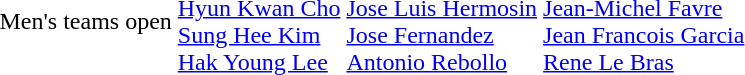<table>
<tr>
<td>Men's teams open<br></td>
<td valign=top> <br> <a href='#'>Hyun Kwan Cho</a> <br> <a href='#'>Sung Hee Kim</a> <br> <a href='#'>Hak Young Lee</a></td>
<td valign=top> <br> <a href='#'>Jose Luis Hermosin</a> <br> <a href='#'>Jose Fernandez</a> <br> <a href='#'>Antonio Rebollo</a></td>
<td valign=top> <br> <a href='#'>Jean-Michel Favre</a> <br> <a href='#'>Jean Francois Garcia</a> <br> <a href='#'>Rene Le Bras</a></td>
</tr>
<tr>
</tr>
</table>
